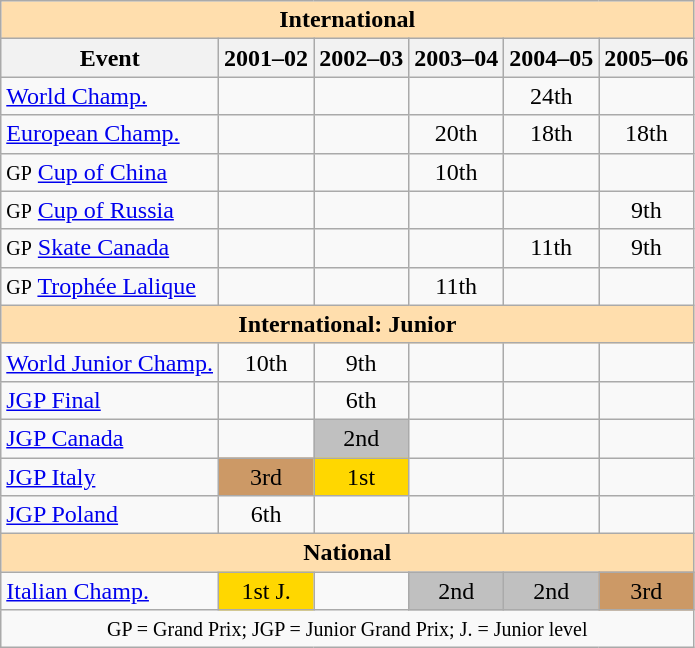<table class="wikitable" style="text-align:center">
<tr>
<th style="background-color: #ffdead; " colspan=6 align=center><strong>International</strong></th>
</tr>
<tr>
<th>Event</th>
<th>2001–02</th>
<th>2002–03</th>
<th>2003–04</th>
<th>2004–05</th>
<th>2005–06</th>
</tr>
<tr>
<td align=left><a href='#'>World Champ.</a></td>
<td></td>
<td></td>
<td></td>
<td>24th</td>
<td></td>
</tr>
<tr>
<td align=left><a href='#'>European Champ.</a></td>
<td></td>
<td></td>
<td>20th</td>
<td>18th</td>
<td>18th</td>
</tr>
<tr>
<td align=left><small>GP</small> <a href='#'>Cup of China</a></td>
<td></td>
<td></td>
<td>10th</td>
<td></td>
<td></td>
</tr>
<tr>
<td align=left><small>GP</small> <a href='#'>Cup of Russia</a></td>
<td></td>
<td></td>
<td></td>
<td></td>
<td>9th</td>
</tr>
<tr>
<td align=left><small>GP</small> <a href='#'>Skate Canada</a></td>
<td></td>
<td></td>
<td></td>
<td>11th</td>
<td>9th</td>
</tr>
<tr>
<td align=left><small>GP</small> <a href='#'>Trophée Lalique</a></td>
<td></td>
<td></td>
<td>11th</td>
<td></td>
<td></td>
</tr>
<tr>
<th style="background-color: #ffdead; " colspan=6 align=center><strong>International: Junior</strong></th>
</tr>
<tr>
<td align=left><a href='#'>World Junior Champ.</a></td>
<td>10th</td>
<td>9th</td>
<td></td>
<td></td>
<td></td>
</tr>
<tr>
<td align=left><a href='#'>JGP Final</a></td>
<td></td>
<td>6th</td>
<td></td>
<td></td>
<td></td>
</tr>
<tr>
<td align=left><a href='#'>JGP Canada</a></td>
<td></td>
<td bgcolor=silver>2nd</td>
<td></td>
<td></td>
<td></td>
</tr>
<tr>
<td align=left><a href='#'>JGP Italy</a></td>
<td bgcolor=cc9966>3rd</td>
<td bgcolor=gold>1st</td>
<td></td>
<td></td>
<td></td>
</tr>
<tr>
<td align=left><a href='#'>JGP Poland</a></td>
<td>6th</td>
<td></td>
<td></td>
<td></td>
<td></td>
</tr>
<tr>
<th style="background-color: #ffdead; " colspan=6 align=center><strong>National</strong></th>
</tr>
<tr>
<td align=left><a href='#'>Italian Champ.</a></td>
<td bgcolor=gold>1st J.</td>
<td></td>
<td bgcolor=silver>2nd</td>
<td bgcolor=silver>2nd</td>
<td bgcolor=cc9966>3rd</td>
</tr>
<tr>
<td colspan=6 align=center><small> GP = Grand Prix; JGP = Junior Grand Prix; J. = Junior level </small></td>
</tr>
</table>
